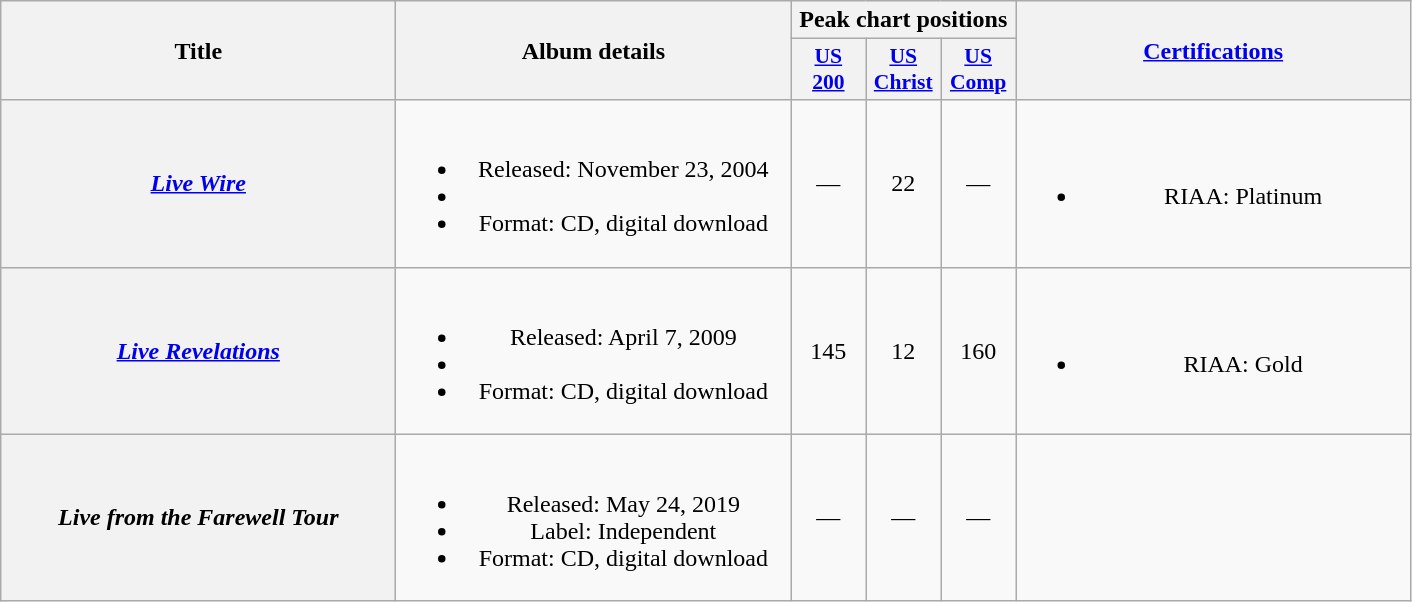<table class="wikitable plainrowheaders" style="text-align:center;">
<tr>
<th scope="col" rowspan="2" style="width:16em;">Title</th>
<th scope="col" rowspan="2" style="width:16em;">Album details</th>
<th scope="col" colspan="3">Peak chart positions</th>
<th scope="col" rowspan="2" style="width:16em;"><a href='#'>Certifications</a></th>
</tr>
<tr>
<th style="width:3em; font-size:90%"><a href='#'>US<br>200</a><br></th>
<th style="width:3em; font-size:90%"><a href='#'>US<br>Christ</a><br></th>
<th style="width:3em; font-size:90%"><a href='#'>US<br>Comp</a></th>
</tr>
<tr>
<th scope="row"><em><a href='#'>Live Wire</a></em></th>
<td><br><ul><li>Released: November 23, 2004</li><li></li><li>Format: CD, digital download</li></ul></td>
<td>—</td>
<td>22</td>
<td>—</td>
<td><br><ul><li>RIAA: Platinum</li></ul></td>
</tr>
<tr>
<th scope="row"><em><a href='#'>Live Revelations</a></em></th>
<td><br><ul><li>Released: April 7, 2009</li><li></li><li>Format: CD, digital download</li></ul></td>
<td>145</td>
<td>12</td>
<td>160</td>
<td><br><ul><li>RIAA: Gold</li></ul></td>
</tr>
<tr>
<th scope="row"><em>Live from the Farewell Tour</em></th>
<td><br><ul><li>Released: May 24, 2019</li><li>Label: Independent</li><li>Format: CD, digital download</li></ul></td>
<td>—</td>
<td>—</td>
<td>—</td>
<td></td>
</tr>
</table>
